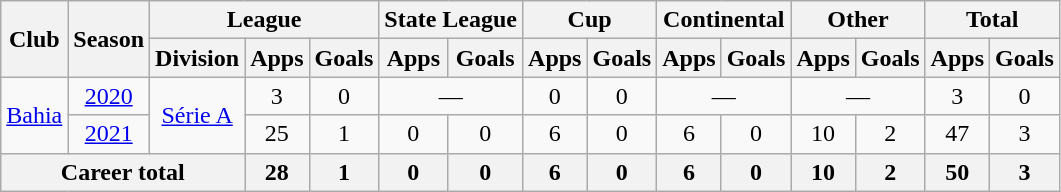<table class=wikitable style=text-align:center>
<tr>
<th rowspan=2>Club</th>
<th rowspan=2>Season</th>
<th colspan=3>League</th>
<th colspan=2>State League</th>
<th colspan=2>Cup</th>
<th colspan=2>Continental</th>
<th colspan=2>Other</th>
<th colspan=2>Total</th>
</tr>
<tr>
<th>Division</th>
<th>Apps</th>
<th>Goals</th>
<th>Apps</th>
<th>Goals</th>
<th>Apps</th>
<th>Goals</th>
<th>Apps</th>
<th>Goals</th>
<th>Apps</th>
<th>Goals</th>
<th>Apps</th>
<th>Goals</th>
</tr>
<tr>
<td rowspan=2><a href='#'>Bahia</a></td>
<td><a href='#'>2020</a></td>
<td rowspan=2><a href='#'>Série A</a></td>
<td>3</td>
<td>0</td>
<td colspan=2>—</td>
<td>0</td>
<td>0</td>
<td colspan=2>—</td>
<td colspan=2>—</td>
<td>3</td>
<td>0</td>
</tr>
<tr>
<td><a href='#'>2021</a></td>
<td>25</td>
<td>1</td>
<td>0</td>
<td>0</td>
<td>6</td>
<td>0</td>
<td>6</td>
<td>0</td>
<td>10</td>
<td>2</td>
<td>47</td>
<td>3</td>
</tr>
<tr>
<th colspan=3>Career total</th>
<th>28</th>
<th>1</th>
<th>0</th>
<th>0</th>
<th>6</th>
<th>0</th>
<th>6</th>
<th>0</th>
<th>10</th>
<th>2</th>
<th>50</th>
<th>3</th>
</tr>
</table>
